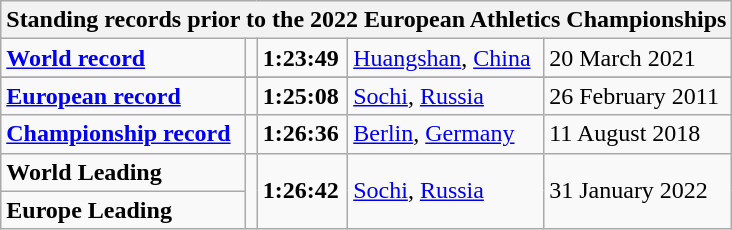<table class="wikitable">
<tr>
<th colspan="5">Standing records prior to the 2022 European Athletics Championships</th>
</tr>
<tr>
<td><strong><a href='#'>World record</a></strong></td>
<td></td>
<td><strong>1:23:49</strong></td>
<td><a href='#'>Huangshan</a>, <a href='#'>China</a></td>
<td>20 March 2021</td>
</tr>
<tr>
</tr>
<tr>
<td><strong><a href='#'>European record</a></strong></td>
<td></td>
<td><strong> 1:25:08  </strong></td>
<td><a href='#'>Sochi</a>, <a href='#'>Russia</a></td>
<td>26 February 2011</td>
</tr>
<tr>
<td><strong><a href='#'>Championship record</a></strong></td>
<td></td>
<td><strong>1:26:36</strong></td>
<td><a href='#'>Berlin</a>, <a href='#'>Germany</a></td>
<td>11 August 2018</td>
</tr>
<tr>
<td><strong>World Leading</strong></td>
<td rowspan=2></td>
<td rowspan=2><strong> 1:26:42</strong></td>
<td rowspan=2><a href='#'>Sochi</a>, <a href='#'>Russia</a></td>
<td rowspan=2>31 January 2022</td>
</tr>
<tr>
<td><strong>Europe Leading</strong></td>
</tr>
</table>
